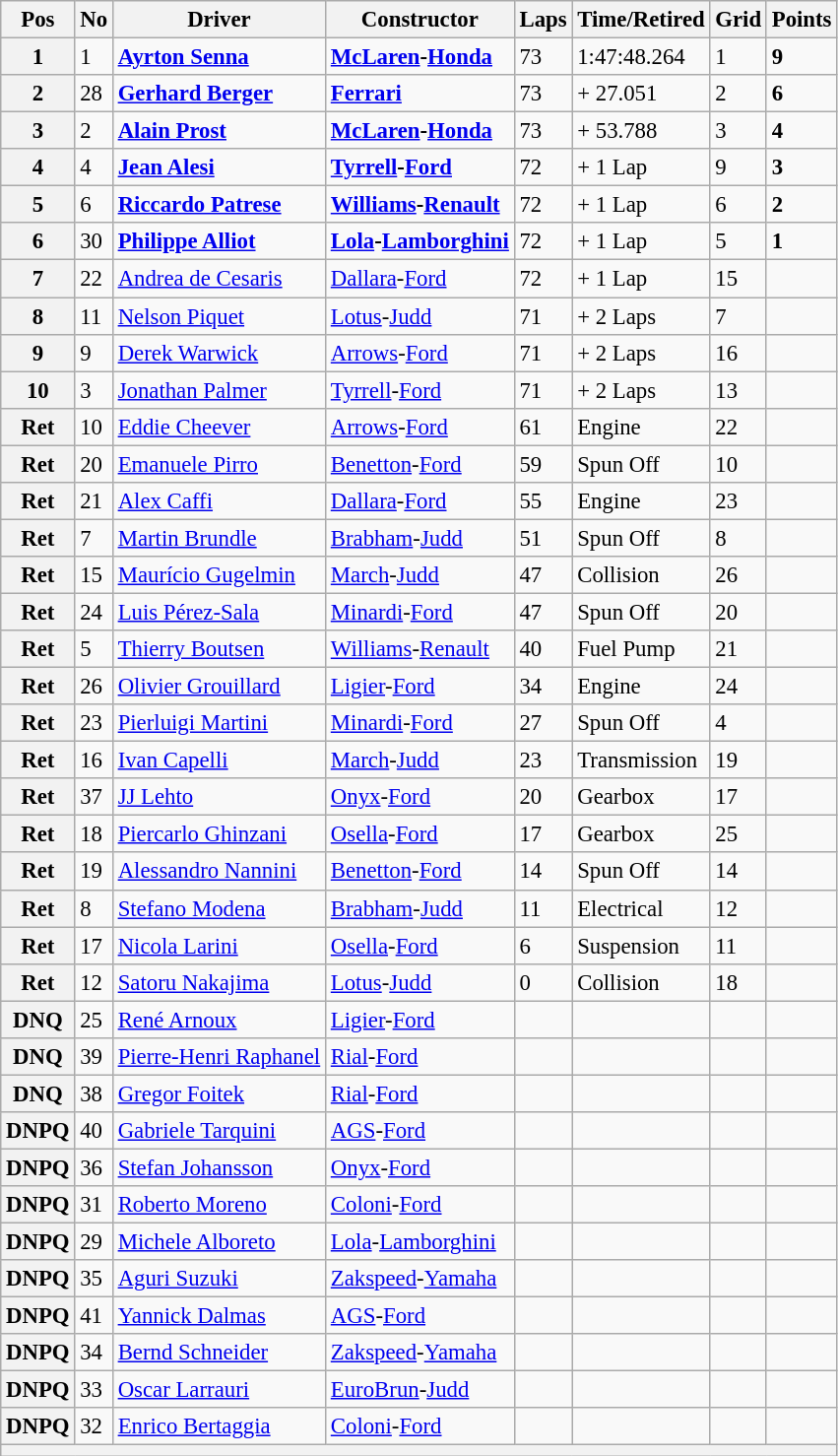<table class="wikitable" style="font-size: 95%;">
<tr>
<th>Pos</th>
<th>No</th>
<th>Driver</th>
<th>Constructor</th>
<th>Laps</th>
<th>Time/Retired</th>
<th>Grid</th>
<th>Points</th>
</tr>
<tr>
<th>1</th>
<td>1</td>
<td> <strong><a href='#'>Ayrton Senna</a></strong></td>
<td><strong><a href='#'>McLaren</a>-<a href='#'>Honda</a></strong></td>
<td>73</td>
<td>1:47:48.264</td>
<td>1</td>
<td><strong>9</strong></td>
</tr>
<tr>
<th>2</th>
<td>28</td>
<td> <strong><a href='#'>Gerhard Berger</a></strong></td>
<td><strong><a href='#'>Ferrari</a></strong></td>
<td>73</td>
<td>+ 27.051</td>
<td>2</td>
<td><strong>6</strong></td>
</tr>
<tr>
<th>3</th>
<td>2</td>
<td> <strong><a href='#'>Alain Prost</a></strong></td>
<td><strong><a href='#'>McLaren</a>-<a href='#'>Honda</a></strong></td>
<td>73</td>
<td>+ 53.788</td>
<td>3</td>
<td><strong>4</strong></td>
</tr>
<tr>
<th>4</th>
<td>4</td>
<td> <strong><a href='#'>Jean Alesi</a></strong></td>
<td><strong><a href='#'>Tyrrell</a>-<a href='#'>Ford</a></strong></td>
<td>72</td>
<td>+ 1 Lap</td>
<td>9</td>
<td><strong>3</strong></td>
</tr>
<tr>
<th>5</th>
<td>6</td>
<td> <strong><a href='#'>Riccardo Patrese</a></strong></td>
<td><strong><a href='#'>Williams</a>-<a href='#'>Renault</a></strong></td>
<td>72</td>
<td>+ 1 Lap</td>
<td>6</td>
<td><strong>2</strong></td>
</tr>
<tr>
<th>6</th>
<td>30</td>
<td> <strong><a href='#'>Philippe Alliot</a></strong></td>
<td><strong><a href='#'>Lola</a>-<a href='#'>Lamborghini</a></strong></td>
<td>72</td>
<td>+ 1 Lap</td>
<td>5</td>
<td><strong>1</strong></td>
</tr>
<tr>
<th>7</th>
<td>22</td>
<td> <a href='#'>Andrea de Cesaris</a></td>
<td><a href='#'>Dallara</a>-<a href='#'>Ford</a></td>
<td>72</td>
<td>+ 1 Lap</td>
<td>15</td>
<td> </td>
</tr>
<tr>
<th>8</th>
<td>11</td>
<td> <a href='#'>Nelson Piquet</a></td>
<td><a href='#'>Lotus</a>-<a href='#'>Judd</a></td>
<td>71</td>
<td>+ 2 Laps</td>
<td>7</td>
<td> </td>
</tr>
<tr>
<th>9</th>
<td>9</td>
<td> <a href='#'>Derek Warwick</a></td>
<td><a href='#'>Arrows</a>-<a href='#'>Ford</a></td>
<td>71</td>
<td>+ 2 Laps</td>
<td>16</td>
<td> </td>
</tr>
<tr>
<th>10</th>
<td>3</td>
<td> <a href='#'>Jonathan Palmer</a></td>
<td><a href='#'>Tyrrell</a>-<a href='#'>Ford</a></td>
<td>71</td>
<td>+ 2 Laps</td>
<td>13</td>
<td> </td>
</tr>
<tr>
<th>Ret</th>
<td>10</td>
<td> <a href='#'>Eddie Cheever</a></td>
<td><a href='#'>Arrows</a>-<a href='#'>Ford</a></td>
<td>61</td>
<td>Engine</td>
<td>22</td>
<td> </td>
</tr>
<tr>
<th>Ret</th>
<td>20</td>
<td> <a href='#'>Emanuele Pirro</a></td>
<td><a href='#'>Benetton</a>-<a href='#'>Ford</a></td>
<td>59</td>
<td>Spun Off</td>
<td>10</td>
<td> </td>
</tr>
<tr>
<th>Ret</th>
<td>21</td>
<td> <a href='#'>Alex Caffi</a></td>
<td><a href='#'>Dallara</a>-<a href='#'>Ford</a></td>
<td>55</td>
<td>Engine</td>
<td>23</td>
<td> </td>
</tr>
<tr>
<th>Ret</th>
<td>7</td>
<td> <a href='#'>Martin Brundle</a></td>
<td><a href='#'>Brabham</a>-<a href='#'>Judd</a></td>
<td>51</td>
<td>Spun Off</td>
<td>8</td>
<td> </td>
</tr>
<tr>
<th>Ret</th>
<td>15</td>
<td> <a href='#'>Maurício Gugelmin</a></td>
<td><a href='#'>March</a>-<a href='#'>Judd</a></td>
<td>47</td>
<td>Collision</td>
<td>26</td>
<td> </td>
</tr>
<tr>
<th>Ret</th>
<td>24</td>
<td> <a href='#'>Luis Pérez-Sala</a></td>
<td><a href='#'>Minardi</a>-<a href='#'>Ford</a></td>
<td>47</td>
<td>Spun Off</td>
<td>20</td>
<td> </td>
</tr>
<tr>
<th>Ret</th>
<td>5</td>
<td> <a href='#'>Thierry Boutsen</a></td>
<td><a href='#'>Williams</a>-<a href='#'>Renault</a></td>
<td>40</td>
<td>Fuel Pump</td>
<td>21</td>
<td> </td>
</tr>
<tr>
<th>Ret</th>
<td>26</td>
<td> <a href='#'>Olivier Grouillard</a></td>
<td><a href='#'>Ligier</a>-<a href='#'>Ford</a></td>
<td>34</td>
<td>Engine</td>
<td>24</td>
<td> </td>
</tr>
<tr>
<th>Ret</th>
<td>23</td>
<td> <a href='#'>Pierluigi Martini</a></td>
<td><a href='#'>Minardi</a>-<a href='#'>Ford</a></td>
<td>27</td>
<td>Spun Off</td>
<td>4</td>
<td> </td>
</tr>
<tr>
<th>Ret</th>
<td>16</td>
<td> <a href='#'>Ivan Capelli</a></td>
<td><a href='#'>March</a>-<a href='#'>Judd</a></td>
<td>23</td>
<td>Transmission</td>
<td>19</td>
<td> </td>
</tr>
<tr>
<th>Ret</th>
<td>37</td>
<td> <a href='#'>JJ Lehto</a></td>
<td><a href='#'>Onyx</a>-<a href='#'>Ford</a></td>
<td>20</td>
<td>Gearbox</td>
<td>17</td>
<td> </td>
</tr>
<tr>
<th>Ret</th>
<td>18</td>
<td> <a href='#'>Piercarlo Ghinzani</a></td>
<td><a href='#'>Osella</a>-<a href='#'>Ford</a></td>
<td>17</td>
<td>Gearbox</td>
<td>25</td>
<td> </td>
</tr>
<tr>
<th>Ret</th>
<td>19</td>
<td> <a href='#'>Alessandro Nannini</a></td>
<td><a href='#'>Benetton</a>-<a href='#'>Ford</a></td>
<td>14</td>
<td>Spun Off</td>
<td>14</td>
<td> </td>
</tr>
<tr>
<th>Ret</th>
<td>8</td>
<td> <a href='#'>Stefano Modena</a></td>
<td><a href='#'>Brabham</a>-<a href='#'>Judd</a></td>
<td>11</td>
<td>Electrical</td>
<td>12</td>
<td> </td>
</tr>
<tr>
<th>Ret</th>
<td>17</td>
<td> <a href='#'>Nicola Larini</a></td>
<td><a href='#'>Osella</a>-<a href='#'>Ford</a></td>
<td>6</td>
<td>Suspension</td>
<td>11</td>
<td> </td>
</tr>
<tr>
<th>Ret</th>
<td>12</td>
<td> <a href='#'>Satoru Nakajima</a></td>
<td><a href='#'>Lotus</a>-<a href='#'>Judd</a></td>
<td>0</td>
<td>Collision</td>
<td>18</td>
<td> </td>
</tr>
<tr>
<th>DNQ</th>
<td>25</td>
<td> <a href='#'>René Arnoux</a></td>
<td><a href='#'>Ligier</a>-<a href='#'>Ford</a></td>
<td> </td>
<td> </td>
<td> </td>
<td> </td>
</tr>
<tr>
<th>DNQ</th>
<td>39</td>
<td> <a href='#'>Pierre-Henri Raphanel</a></td>
<td><a href='#'>Rial</a>-<a href='#'>Ford</a></td>
<td> </td>
<td> </td>
<td> </td>
<td> </td>
</tr>
<tr>
<th>DNQ</th>
<td>38</td>
<td> <a href='#'>Gregor Foitek</a></td>
<td><a href='#'>Rial</a>-<a href='#'>Ford</a></td>
<td> </td>
<td> </td>
<td> </td>
<td> </td>
</tr>
<tr>
<th>DNPQ</th>
<td>40</td>
<td> <a href='#'>Gabriele Tarquini</a></td>
<td><a href='#'>AGS</a>-<a href='#'>Ford</a></td>
<td> </td>
<td> </td>
<td> </td>
<td> </td>
</tr>
<tr>
<th>DNPQ</th>
<td>36</td>
<td> <a href='#'>Stefan Johansson</a></td>
<td><a href='#'>Onyx</a>-<a href='#'>Ford</a></td>
<td> </td>
<td> </td>
<td> </td>
<td> </td>
</tr>
<tr>
<th>DNPQ</th>
<td>31</td>
<td> <a href='#'>Roberto Moreno</a></td>
<td><a href='#'>Coloni</a>-<a href='#'>Ford</a></td>
<td> </td>
<td> </td>
<td> </td>
<td> </td>
</tr>
<tr>
<th>DNPQ</th>
<td>29</td>
<td> <a href='#'>Michele Alboreto</a></td>
<td><a href='#'>Lola</a>-<a href='#'>Lamborghini</a></td>
<td> </td>
<td> </td>
<td> </td>
<td> </td>
</tr>
<tr>
<th>DNPQ</th>
<td>35</td>
<td> <a href='#'>Aguri Suzuki</a></td>
<td><a href='#'>Zakspeed</a>-<a href='#'>Yamaha</a></td>
<td> </td>
<td> </td>
<td> </td>
<td> </td>
</tr>
<tr>
<th>DNPQ</th>
<td>41</td>
<td> <a href='#'>Yannick Dalmas</a></td>
<td><a href='#'>AGS</a>-<a href='#'>Ford</a></td>
<td> </td>
<td> </td>
<td> </td>
<td> </td>
</tr>
<tr>
<th>DNPQ</th>
<td>34</td>
<td> <a href='#'>Bernd Schneider</a></td>
<td><a href='#'>Zakspeed</a>-<a href='#'>Yamaha</a></td>
<td> </td>
<td> </td>
<td> </td>
<td> </td>
</tr>
<tr>
<th>DNPQ</th>
<td>33</td>
<td> <a href='#'>Oscar Larrauri</a></td>
<td><a href='#'>EuroBrun</a>-<a href='#'>Judd</a></td>
<td> </td>
<td> </td>
<td> </td>
<td> </td>
</tr>
<tr>
<th>DNPQ</th>
<td>32</td>
<td> <a href='#'>Enrico Bertaggia</a></td>
<td><a href='#'>Coloni</a>-<a href='#'>Ford</a></td>
<td> </td>
<td> </td>
<td> </td>
<td> </td>
</tr>
<tr>
<th colspan="8"></th>
</tr>
</table>
